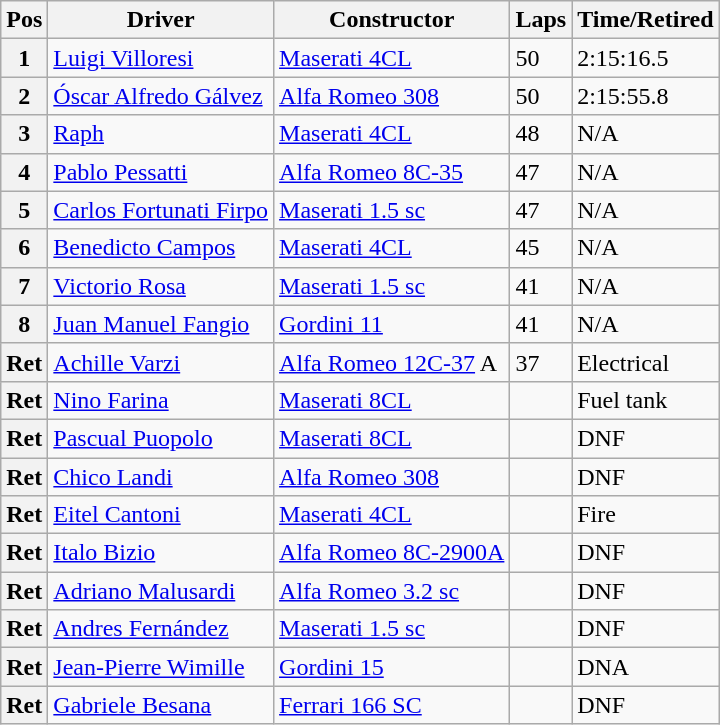<table class="wikitable">
<tr>
<th>Pos</th>
<th>Driver</th>
<th>Constructor</th>
<th>Laps</th>
<th>Time/Retired</th>
</tr>
<tr>
<th>1</th>
<td> <a href='#'>Luigi Villoresi</a></td>
<td><a href='#'>Maserati 4CL</a></td>
<td>50</td>
<td>2:15:16.5</td>
</tr>
<tr>
<th>2</th>
<td> <a href='#'>Óscar Alfredo Gálvez</a></td>
<td><a href='#'>Alfa Romeo 308</a></td>
<td>50</td>
<td>2:15:55.8</td>
</tr>
<tr>
<th>3</th>
<td> <a href='#'>Raph</a></td>
<td><a href='#'>Maserati 4CL</a></td>
<td>48</td>
<td>N/A</td>
</tr>
<tr>
<th>4</th>
<td> <a href='#'>Pablo Pessatti</a></td>
<td><a href='#'>Alfa Romeo 8C-35</a></td>
<td>47</td>
<td>N/A</td>
</tr>
<tr>
<th>5</th>
<td> <a href='#'>Carlos Fortunati Firpo</a></td>
<td><a href='#'>Maserati 1.5 sc</a></td>
<td>47</td>
<td>N/A</td>
</tr>
<tr>
<th>6</th>
<td> <a href='#'>Benedicto Campos</a></td>
<td><a href='#'>Maserati 4CL</a></td>
<td>45</td>
<td>N/A</td>
</tr>
<tr>
<th>7</th>
<td> <a href='#'>Victorio Rosa</a></td>
<td><a href='#'>Maserati 1.5 sc</a></td>
<td>41</td>
<td>N/A</td>
</tr>
<tr>
<th>8</th>
<td> <a href='#'>Juan Manuel Fangio</a></td>
<td><a href='#'>Gordini 11</a></td>
<td>41</td>
<td>N/A</td>
</tr>
<tr>
<th>Ret</th>
<td> <a href='#'>Achille Varzi</a></td>
<td><a href='#'>Alfa Romeo 12C-37</a> A</td>
<td>37</td>
<td>Electrical</td>
</tr>
<tr>
<th>Ret</th>
<td> <a href='#'>Nino Farina</a></td>
<td><a href='#'>Maserati 8CL</a></td>
<td></td>
<td>Fuel tank</td>
</tr>
<tr>
<th>Ret</th>
<td> <a href='#'>Pascual Puopolo</a></td>
<td><a href='#'>Maserati 8CL</a></td>
<td></td>
<td>DNF</td>
</tr>
<tr>
<th>Ret</th>
<td> <a href='#'>Chico Landi</a></td>
<td><a href='#'>Alfa Romeo 308</a></td>
<td></td>
<td>DNF</td>
</tr>
<tr>
<th>Ret</th>
<td> <a href='#'>Eitel Cantoni</a></td>
<td><a href='#'>Maserati 4CL</a></td>
<td></td>
<td>Fire</td>
</tr>
<tr>
<th>Ret</th>
<td> <a href='#'>Italo Bizio</a></td>
<td><a href='#'>Alfa Romeo 8C-2900A</a></td>
<td></td>
<td>DNF</td>
</tr>
<tr>
<th>Ret</th>
<td> <a href='#'>Adriano Malusardi</a></td>
<td><a href='#'>Alfa Romeo 3.2 sc</a></td>
<td></td>
<td>DNF</td>
</tr>
<tr>
<th>Ret</th>
<td> <a href='#'>Andres Fernández</a></td>
<td><a href='#'>Maserati 1.5 sc</a></td>
<td></td>
<td>DNF</td>
</tr>
<tr>
<th>Ret</th>
<td> <a href='#'>Jean-Pierre Wimille</a></td>
<td><a href='#'>Gordini 15</a></td>
<td></td>
<td>DNA</td>
</tr>
<tr>
<th>Ret</th>
<td> <a href='#'>Gabriele Besana</a></td>
<td><a href='#'>Ferrari 166 SC</a></td>
<td></td>
<td>DNF</td>
</tr>
</table>
